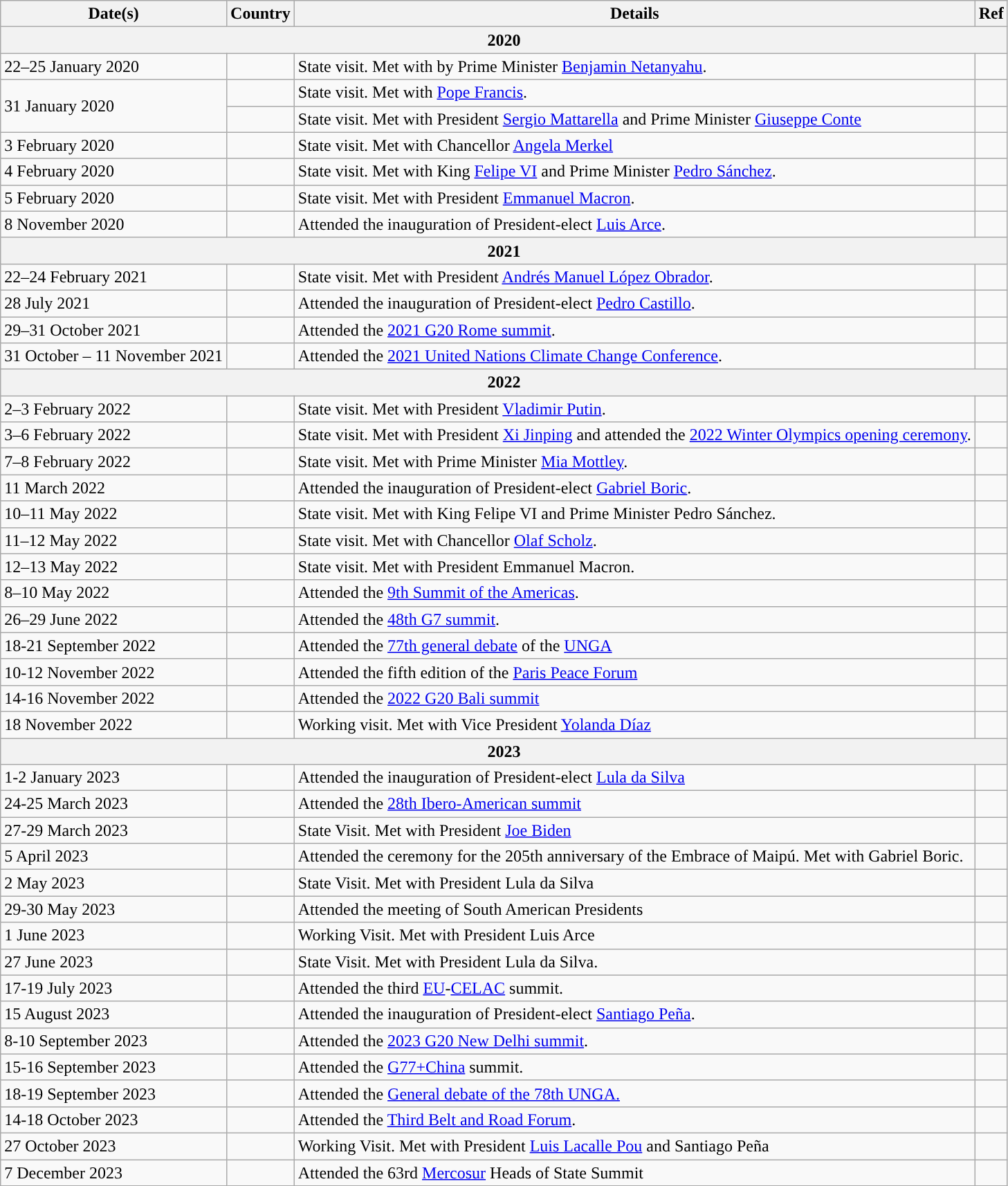<table class="wikitable">
<tr>
<th>Date(s)</th>
<th>Country</th>
<th>Details</th>
<th>Ref</th>
</tr>
<tr>
<th colspan="4">2020</th>
</tr>
<tr>
<td>22–25 January 2020</td>
<td></td>
<td>State visit. Met with by Prime Minister <a href='#'>Benjamin Netanyahu</a>.</td>
<td></td>
</tr>
<tr>
<td rowspan="2">31 January 2020</td>
<td></td>
<td>State visit. Met with <a href='#'>Pope Francis</a>.</td>
<td></td>
</tr>
<tr>
<td></td>
<td>State visit. Met with President <a href='#'>Sergio Mattarella</a> and Prime Minister <a href='#'>Giuseppe Conte</a></td>
<td></td>
</tr>
<tr>
<td>3 February 2020</td>
<td></td>
<td>State visit. Met with Chancellor <a href='#'>Angela Merkel</a></td>
<td></td>
</tr>
<tr>
<td>4 February 2020</td>
<td></td>
<td>State visit. Met with King <a href='#'>Felipe VI</a> and Prime Minister <a href='#'>Pedro Sánchez</a>.</td>
<td></td>
</tr>
<tr>
<td>5 February 2020</td>
<td></td>
<td>State visit. Met with President <a href='#'>Emmanuel Macron</a>.</td>
<td></td>
</tr>
<tr>
<td>8 November 2020</td>
<td></td>
<td>Attended the inauguration of President-elect <a href='#'>Luis Arce</a>.</td>
<td></td>
</tr>
<tr>
<th colspan="4">2021</th>
</tr>
<tr>
<td>22–24 February 2021</td>
<td></td>
<td>State visit. Met with President <a href='#'>Andrés Manuel López Obrador</a>.</td>
<td></td>
</tr>
<tr>
<td>28 July 2021</td>
<td></td>
<td>Attended the inauguration of President-elect <a href='#'>Pedro Castillo</a>.</td>
<td></td>
</tr>
<tr>
<td>29–31 October 2021</td>
<td></td>
<td>Attended the <a href='#'>2021 G20 Rome summit</a>.</td>
<td></td>
</tr>
<tr>
<td>31 October – 11 November 2021</td>
<td></td>
<td>Attended the <a href='#'>2021 United Nations Climate Change Conference</a>.</td>
<td></td>
</tr>
<tr>
<th colspan="4">2022</th>
</tr>
<tr>
<td>2–3 February 2022</td>
<td></td>
<td>State visit. Met with President <a href='#'>Vladimir Putin</a>.</td>
<td></td>
</tr>
<tr>
<td>3–6 February 2022</td>
<td></td>
<td>State visit. Met with President <a href='#'>Xi Jinping</a> and attended the <a href='#'>2022 Winter Olympics opening ceremony</a>.</td>
<td></td>
</tr>
<tr>
<td>7–8 February 2022</td>
<td></td>
<td>State visit. Met with Prime Minister <a href='#'>Mia Mottley</a>.</td>
<td></td>
</tr>
<tr>
<td>11 March 2022</td>
<td></td>
<td>Attended the inauguration of President-elect <a href='#'>Gabriel Boric</a>.</td>
<td></td>
</tr>
<tr>
<td>10–11 May 2022</td>
<td></td>
<td>State visit. Met with King Felipe VI and Prime Minister Pedro Sánchez.</td>
<td></td>
</tr>
<tr>
<td>11–12 May 2022</td>
<td></td>
<td>State visit. Met with Chancellor <a href='#'>Olaf Scholz</a>.</td>
<td></td>
</tr>
<tr>
<td>12–13 May 2022</td>
<td></td>
<td>State visit. Met with President Emmanuel Macron.</td>
<td></td>
</tr>
<tr>
<td>8–10 May 2022</td>
<td></td>
<td>Attended the <a href='#'>9th Summit of the Americas</a>.</td>
<td></td>
</tr>
<tr>
<td>26–29 June 2022</td>
<td></td>
<td>Attended the <a href='#'>48th G7 summit</a>.</td>
<td></td>
</tr>
<tr>
<td>18-21 September 2022</td>
<td></td>
<td>Attended the <a href='#'>77th general debate</a> of the <a href='#'>UNGA</a></td>
<td></td>
</tr>
<tr>
<td>10-12 November 2022</td>
<td></td>
<td>Attended the fifth edition of the <a href='#'>Paris Peace Forum</a></td>
<td></td>
</tr>
<tr>
<td>14-16 November 2022</td>
<td></td>
<td>Attended the <a href='#'>2022 G20 Bali summit</a></td>
<td></td>
</tr>
<tr>
<td>18 November 2022</td>
<td></td>
<td>Working visit. Met with Vice President <a href='#'>Yolanda Díaz</a></td>
<td></td>
</tr>
<tr>
<th colspan="4">2023</th>
</tr>
<tr>
<td>1-2 January 2023</td>
<td></td>
<td>Attended the inauguration of President-elect <a href='#'>Lula da Silva</a></td>
<td></td>
</tr>
<tr>
<td>24-25 March 2023</td>
<td></td>
<td>Attended the <a href='#'>28th Ibero-American summit</a></td>
<td></td>
</tr>
<tr>
<td>27-29 March 2023</td>
<td></td>
<td>State Visit. Met with President <a href='#'>Joe Biden</a></td>
<td></td>
</tr>
<tr>
<td>5 April 2023</td>
<td></td>
<td>Attended the ceremony for the 205th anniversary of the Embrace of Maipú. Met with Gabriel Boric.</td>
<td></td>
</tr>
<tr>
<td>2 May 2023</td>
<td></td>
<td>State Visit. Met with President Lula da Silva</td>
<td></td>
</tr>
<tr>
<td>29-30 May 2023</td>
<td></td>
<td>Attended the meeting of South American Presidents</td>
<td></td>
</tr>
<tr>
<td>1 June 2023</td>
<td></td>
<td>Working Visit. Met with President Luis Arce</td>
<td></td>
</tr>
<tr>
<td>27 June 2023</td>
<td></td>
<td>State Visit. Met with President Lula da Silva.</td>
<td></td>
</tr>
<tr>
<td>17-19 July 2023</td>
<td></td>
<td>Attended the third <a href='#'>EU</a>-<a href='#'>CELAC</a> summit.</td>
<td></td>
</tr>
<tr>
<td>15 August 2023</td>
<td></td>
<td>Attended the inauguration of President-elect <a href='#'>Santiago Peña</a>.</td>
<td></td>
</tr>
<tr>
<td>8-10 September 2023</td>
<td></td>
<td>Attended the <a href='#'>2023 G20 New Delhi summit</a>.</td>
<td></td>
</tr>
<tr>
<td>15-16 September 2023</td>
<td></td>
<td>Attended the <a href='#'>G77+China</a> summit.</td>
<td></td>
</tr>
<tr>
<td>18-19 September 2023</td>
<td></td>
<td>Attended the <a href='#'>General debate of the 78th UNGA.</a></td>
<td></td>
</tr>
<tr>
<td>14-18 October 2023</td>
<td></td>
<td>Attended the <a href='#'>Third Belt and Road Forum</a>.</td>
<td></td>
</tr>
<tr>
<td>27 October 2023</td>
<td></td>
<td>Working Visit. Met with President <a href='#'>Luis Lacalle Pou</a> and Santiago Peña</td>
<td></td>
</tr>
<tr>
<td>7 December 2023</td>
<td></td>
<td>Attended the 63rd <a href='#'>Mercosur</a> Heads of State Summit</td>
<td></td>
</tr>
</table>
